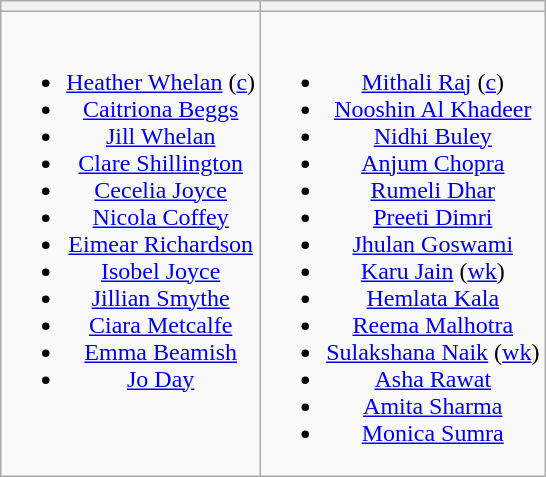<table class="wikitable" style="text-align:center">
<tr>
<th></th>
<th></th>
</tr>
<tr style="vertical-align:top">
<td><br><ul><li><a href='#'>Heather Whelan</a> (<a href='#'>c</a>)</li><li><a href='#'>Caitriona Beggs</a></li><li><a href='#'>Jill Whelan</a></li><li><a href='#'>Clare Shillington</a></li><li><a href='#'>Cecelia Joyce</a></li><li><a href='#'>Nicola Coffey</a></li><li><a href='#'>Eimear Richardson</a></li><li><a href='#'>Isobel Joyce</a></li><li><a href='#'>Jillian Smythe</a></li><li><a href='#'>Ciara Metcalfe</a></li><li><a href='#'>Emma Beamish</a></li><li><a href='#'>Jo Day</a></li></ul></td>
<td><br><ul><li><a href='#'>Mithali Raj</a> (<a href='#'>c</a>)</li><li><a href='#'>Nooshin Al Khadeer</a></li><li><a href='#'>Nidhi Buley</a></li><li><a href='#'>Anjum Chopra</a></li><li><a href='#'>Rumeli Dhar</a></li><li><a href='#'>Preeti Dimri</a></li><li><a href='#'>Jhulan Goswami</a></li><li><a href='#'>Karu Jain</a> (<a href='#'>wk</a>)</li><li><a href='#'>Hemlata Kala</a></li><li><a href='#'>Reema Malhotra</a></li><li><a href='#'>Sulakshana Naik</a> (<a href='#'>wk</a>)</li><li><a href='#'>Asha Rawat</a></li><li><a href='#'>Amita Sharma</a></li><li><a href='#'>Monica Sumra</a></li></ul></td>
</tr>
</table>
